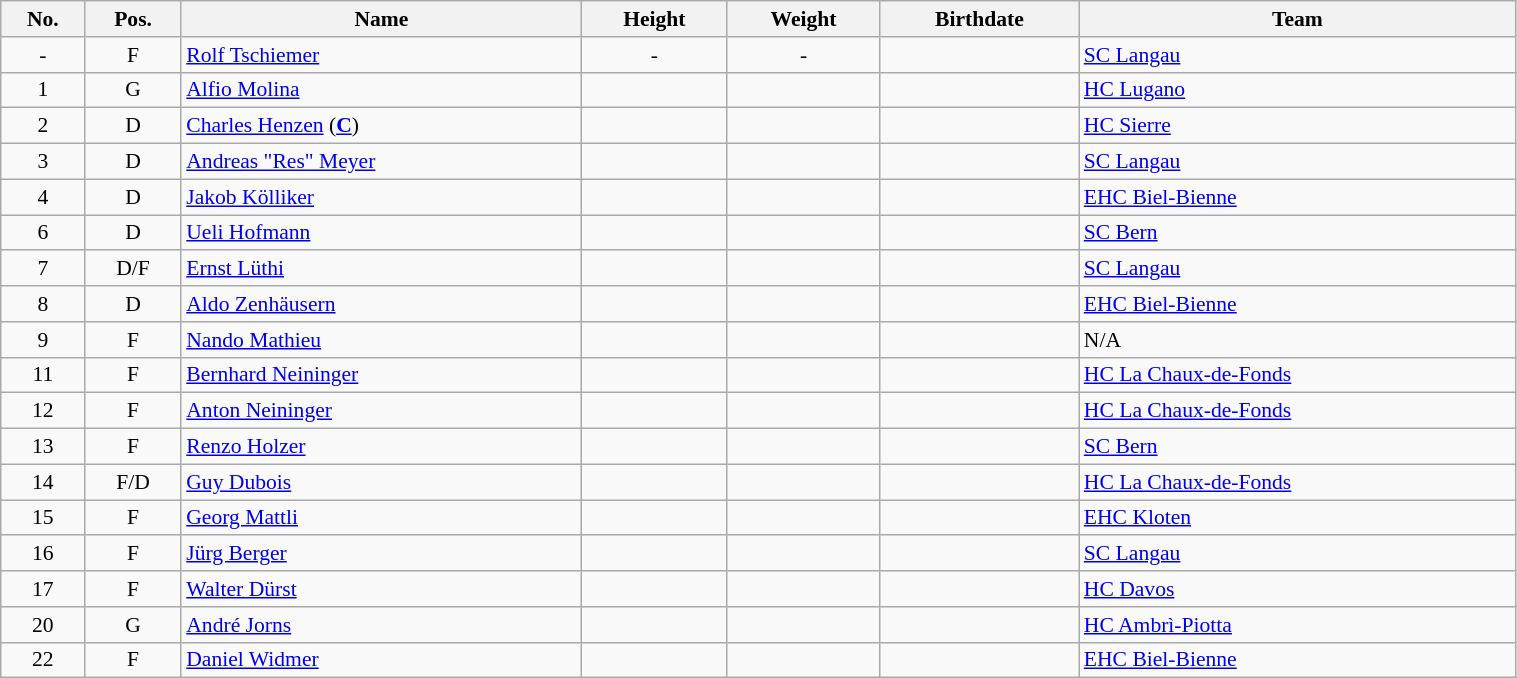<table class="wikitable sortable" width="80%" style="font-size: 90%; text-align: center;">
<tr>
<th>No.</th>
<th>Pos.</th>
<th>Name</th>
<th>Height</th>
<th>Weight</th>
<th>Birthdate</th>
<th>Team</th>
</tr>
<tr>
<td>-</td>
<td>F</td>
<td style="text-align:left;"><a href='#'>Rolf Tschiemer</a></td>
<td>-</td>
<td>-</td>
<td style="text-align:right;"></td>
<td style="text-align:left;"> <a href='#'>SC Langau</a></td>
</tr>
<tr>
<td>1</td>
<td>G</td>
<td style="text-align:left;"><a href='#'>Alfio Molina</a></td>
<td></td>
<td></td>
<td style="text-align:right;"></td>
<td style="text-align:left;"> <a href='#'>HC Lugano</a></td>
</tr>
<tr>
<td>2</td>
<td>D</td>
<td style="text-align:left;"><a href='#'>Charles Henzen</a> (<strong><a href='#'>C</a></strong>)</td>
<td></td>
<td></td>
<td style="text-align:right;"></td>
<td style="text-align:left;"> <a href='#'>HC Sierre</a></td>
</tr>
<tr>
<td>3</td>
<td>D</td>
<td style="text-align:left;"><a href='#'>Andreas "Res" Meyer</a></td>
<td></td>
<td></td>
<td style="text-align:right;"></td>
<td style="text-align:left;"> <a href='#'>SC Langau</a></td>
</tr>
<tr>
<td>4</td>
<td>D</td>
<td style="text-align:left;"><a href='#'>Jakob Kölliker</a></td>
<td></td>
<td></td>
<td style="text-align:right;"></td>
<td style="text-align:left;"> <a href='#'>EHC Biel-Bienne</a></td>
</tr>
<tr>
<td>6</td>
<td>D</td>
<td style="text-align:left;"><a href='#'>Ueli Hofmann</a></td>
<td></td>
<td></td>
<td style="text-align:right;"></td>
<td style="text-align:left;"> <a href='#'>SC Bern</a></td>
</tr>
<tr>
<td>7</td>
<td>D/F</td>
<td style="text-align:left;"><a href='#'>Ernst Lüthi</a></td>
<td></td>
<td></td>
<td style="text-align:right;"></td>
<td style="text-align:left;"> <a href='#'>SC Langau</a></td>
</tr>
<tr>
<td>8</td>
<td>D</td>
<td style="text-align:left;"><a href='#'>Aldo Zenhäusern</a></td>
<td></td>
<td></td>
<td style="text-align:right;"></td>
<td style="text-align:left;"> <a href='#'>EHC Biel-Bienne</a></td>
</tr>
<tr>
<td>9</td>
<td>F</td>
<td style="text-align:left;"><a href='#'>Nando Mathieu</a></td>
<td></td>
<td></td>
<td style="text-align:right;"></td>
<td style="text-align:left;">N/A</td>
</tr>
<tr>
<td>11</td>
<td>F</td>
<td style="text-align:left;"><a href='#'>Bernhard Neininger</a></td>
<td></td>
<td></td>
<td style="text-align:right;"></td>
<td style="text-align:left;"> <a href='#'>HC La Chaux-de-Fonds</a></td>
</tr>
<tr>
<td>12</td>
<td>F</td>
<td style="text-align:left;"><a href='#'>Anton Neininger</a></td>
<td></td>
<td></td>
<td style="text-align:right;"></td>
<td style="text-align:left;"> <a href='#'>HC La Chaux-de-Fonds</a></td>
</tr>
<tr>
<td>13</td>
<td>F</td>
<td style="text-align:left;"><a href='#'>Renzo Holzer</a></td>
<td></td>
<td></td>
<td style="text-align:right;"></td>
<td style="text-align:left;"> <a href='#'>SC Bern</a></td>
</tr>
<tr>
<td>14</td>
<td>F/D</td>
<td style="text-align:left;"><a href='#'>Guy Dubois</a></td>
<td></td>
<td></td>
<td style="text-align:right;"></td>
<td style="text-align:left;"> <a href='#'>HC La Chaux-de-Fonds</a></td>
</tr>
<tr>
<td>15</td>
<td>F</td>
<td style="text-align:left;"><a href='#'>Georg Mattli</a></td>
<td></td>
<td></td>
<td style="text-align:right;"></td>
<td style="text-align:left;"> <a href='#'>EHC Kloten</a></td>
</tr>
<tr>
<td>16</td>
<td>F</td>
<td style="text-align:left;"><a href='#'>Jürg Berger</a></td>
<td></td>
<td></td>
<td style="text-align:right;"></td>
<td style="text-align:left;"> <a href='#'>SC Langau</a></td>
</tr>
<tr>
<td>17</td>
<td>F</td>
<td style="text-align:left;"><a href='#'>Walter Dürst</a></td>
<td></td>
<td></td>
<td style="text-align:right;"></td>
<td style="text-align:left;"> <a href='#'>HC Davos</a></td>
</tr>
<tr>
<td>20</td>
<td>G</td>
<td style="text-align:left;"><a href='#'>André Jorns</a></td>
<td></td>
<td></td>
<td style="text-align:right;"></td>
<td style="text-align:left;"> <a href='#'>HC Ambrì-Piotta</a></td>
</tr>
<tr>
<td>22</td>
<td>F</td>
<td style="text-align:left;"><a href='#'>Daniel Widmer</a></td>
<td></td>
<td></td>
<td style="text-align:right;"></td>
<td style="text-align:left;"> <a href='#'>EHC Biel-Bienne</a></td>
</tr>
</table>
